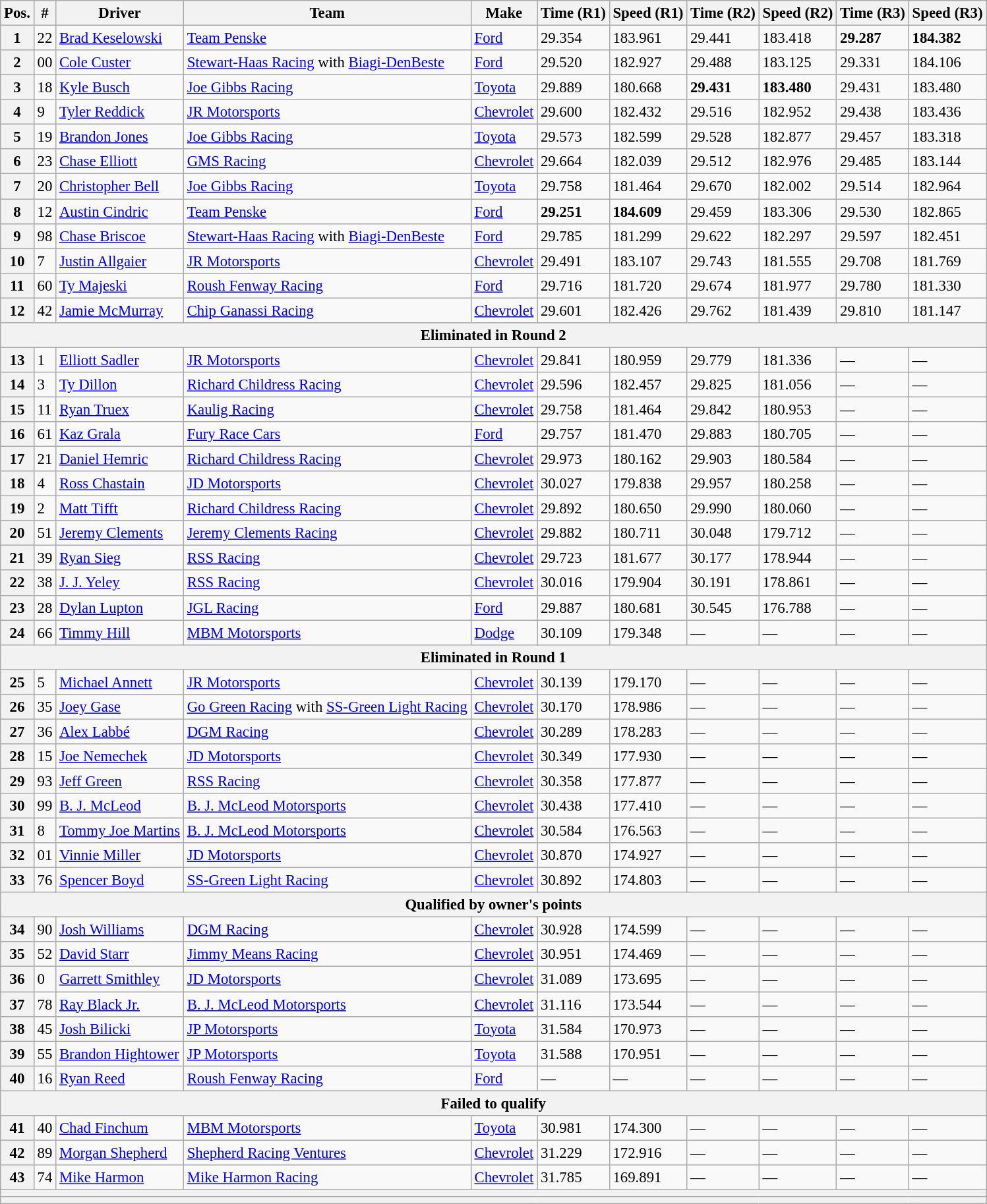<table class="wikitable" style="font-size:95%">
<tr>
<th>Pos.</th>
<th>#</th>
<th>Driver</th>
<th>Team</th>
<th>Make</th>
<th>Time (R1)</th>
<th>Speed (R1)</th>
<th>Time (R2)</th>
<th>Speed (R2)</th>
<th>Time (R3)</th>
<th>Speed (R3)</th>
</tr>
<tr>
<th>1</th>
<td>22</td>
<td><a href='#'>Brad Keselowski</a></td>
<td><a href='#'>Team Penske</a></td>
<td><a href='#'>Ford</a></td>
<td>29.354</td>
<td>183.961</td>
<td>29.441</td>
<td>183.418</td>
<td><strong>29.287</strong></td>
<td><strong>184.382</strong></td>
</tr>
<tr>
<th>2</th>
<td>00</td>
<td><a href='#'>Cole Custer</a></td>
<td><a href='#'>Stewart-Haas Racing</a> with <a href='#'>Biagi-DenBeste</a></td>
<td><a href='#'>Ford</a></td>
<td>29.520</td>
<td>182.927</td>
<td>29.488</td>
<td>183.125</td>
<td>29.331</td>
<td>184.106</td>
</tr>
<tr>
<th>3</th>
<td>18</td>
<td><a href='#'>Kyle Busch</a></td>
<td><a href='#'>Joe Gibbs Racing</a></td>
<td><a href='#'>Toyota</a></td>
<td>29.889</td>
<td>180.668</td>
<td><strong>29.431</strong></td>
<td><strong>183.480</strong></td>
<td>29.431</td>
<td>183.480</td>
</tr>
<tr>
<th>4</th>
<td>9</td>
<td><a href='#'>Tyler Reddick</a></td>
<td><a href='#'>JR Motorsports</a></td>
<td><a href='#'>Chevrolet</a></td>
<td>29.600</td>
<td>182.432</td>
<td>29.516</td>
<td>182.952</td>
<td>29.438</td>
<td>183.436</td>
</tr>
<tr>
<th>5</th>
<td>19</td>
<td><a href='#'>Brandon Jones</a></td>
<td><a href='#'>Joe Gibbs Racing</a></td>
<td><a href='#'>Toyota</a></td>
<td>29.573</td>
<td>182.599</td>
<td>29.528</td>
<td>182.877</td>
<td>29.457</td>
<td>183.318</td>
</tr>
<tr>
<th>6</th>
<td>23</td>
<td><a href='#'>Chase Elliott</a></td>
<td><a href='#'>GMS Racing</a></td>
<td><a href='#'>Chevrolet</a></td>
<td>29.664</td>
<td>182.039</td>
<td>29.512</td>
<td>182.976</td>
<td>29.485</td>
<td>183.144</td>
</tr>
<tr>
<th>7</th>
<td>20</td>
<td><a href='#'>Christopher Bell</a></td>
<td><a href='#'>Joe Gibbs Racing</a></td>
<td><a href='#'>Toyota</a></td>
<td>29.758</td>
<td>181.464</td>
<td>29.670</td>
<td>182.002</td>
<td>29.514</td>
<td>182.964</td>
</tr>
<tr>
<th>8</th>
<td>12</td>
<td><a href='#'>Austin Cindric</a></td>
<td><a href='#'>Team Penske</a></td>
<td><a href='#'>Ford</a></td>
<td><strong>29.251</strong></td>
<td><strong>184.609</strong></td>
<td>29.459</td>
<td>183.306</td>
<td>29.530</td>
<td>182.865</td>
</tr>
<tr>
<th>9</th>
<td>98</td>
<td><a href='#'>Chase Briscoe</a></td>
<td><a href='#'>Stewart-Haas Racing</a> with <a href='#'>Biagi-DenBeste</a></td>
<td><a href='#'>Ford</a></td>
<td>29.785</td>
<td>181.299</td>
<td>29.622</td>
<td>182.297</td>
<td>29.597</td>
<td>182.451</td>
</tr>
<tr>
<th>10</th>
<td>7</td>
<td><a href='#'>Justin Allgaier</a></td>
<td><a href='#'>JR Motorsports</a></td>
<td><a href='#'>Chevrolet</a></td>
<td>29.491</td>
<td>183.107</td>
<td>29.743</td>
<td>181.555</td>
<td>29.708</td>
<td>181.769</td>
</tr>
<tr>
<th>11</th>
<td>60</td>
<td><a href='#'>Ty Majeski</a></td>
<td><a href='#'>Roush Fenway Racing</a></td>
<td><a href='#'>Ford</a></td>
<td>29.716</td>
<td>181.720</td>
<td>29.674</td>
<td>181.977</td>
<td>29.780</td>
<td>181.330</td>
</tr>
<tr>
<th>12</th>
<td>42</td>
<td><a href='#'>Jamie McMurray</a></td>
<td><a href='#'>Chip Ganassi Racing</a></td>
<td><a href='#'>Chevrolet</a></td>
<td>29.601</td>
<td>182.426</td>
<td>29.762</td>
<td>181.439</td>
<td>29.810</td>
<td>181.147</td>
</tr>
<tr>
<th colspan="11">Eliminated in Round 2</th>
</tr>
<tr>
<th>13</th>
<td>1</td>
<td><a href='#'>Elliott Sadler</a></td>
<td><a href='#'>JR Motorsports</a></td>
<td><a href='#'>Chevrolet</a></td>
<td>29.841</td>
<td>180.959</td>
<td>29.779</td>
<td>181.336</td>
<td>—</td>
<td>—</td>
</tr>
<tr>
<th>14</th>
<td>3</td>
<td><a href='#'>Ty Dillon</a></td>
<td><a href='#'>Richard Childress Racing</a></td>
<td><a href='#'>Chevrolet</a></td>
<td>29.596</td>
<td>182.457</td>
<td>29.825</td>
<td>181.056</td>
<td>—</td>
<td>—</td>
</tr>
<tr>
<th>15</th>
<td>11</td>
<td><a href='#'>Ryan Truex</a></td>
<td><a href='#'>Kaulig Racing</a></td>
<td><a href='#'>Chevrolet</a></td>
<td>29.758</td>
<td>181.464</td>
<td>29.842</td>
<td>180.953</td>
<td>—</td>
<td>—</td>
</tr>
<tr>
<th>16</th>
<td>61</td>
<td><a href='#'>Kaz Grala</a></td>
<td><a href='#'>Fury Race Cars</a></td>
<td><a href='#'>Ford</a></td>
<td>29.757</td>
<td>181.470</td>
<td>29.883</td>
<td>180.705</td>
<td>—</td>
<td>—</td>
</tr>
<tr>
<th>17</th>
<td>21</td>
<td><a href='#'>Daniel Hemric</a></td>
<td><a href='#'>Richard Childress Racing</a></td>
<td><a href='#'>Chevrolet</a></td>
<td>29.973</td>
<td>180.162</td>
<td>29.903</td>
<td>180.584</td>
<td>—</td>
<td>—</td>
</tr>
<tr>
<th>18</th>
<td>4</td>
<td><a href='#'>Ross Chastain</a></td>
<td><a href='#'>JD Motorsports</a></td>
<td><a href='#'>Chevrolet</a></td>
<td>30.027</td>
<td>179.838</td>
<td>29.957</td>
<td>180.258</td>
<td>—</td>
<td>—</td>
</tr>
<tr>
<th>19</th>
<td>2</td>
<td><a href='#'>Matt Tifft</a></td>
<td><a href='#'>Richard Childress Racing</a></td>
<td><a href='#'>Chevrolet</a></td>
<td>29.892</td>
<td>180.650</td>
<td>29.990</td>
<td>180.060</td>
<td>—</td>
<td>—</td>
</tr>
<tr>
<th>20</th>
<td>51</td>
<td><a href='#'>Jeremy Clements</a></td>
<td><a href='#'>Jeremy Clements Racing</a></td>
<td><a href='#'>Chevrolet</a></td>
<td>29.882</td>
<td>180.711</td>
<td>30.048</td>
<td>179.712</td>
<td>—</td>
<td>—</td>
</tr>
<tr>
<th>21</th>
<td>39</td>
<td><a href='#'>Ryan Sieg</a></td>
<td><a href='#'>RSS Racing</a></td>
<td><a href='#'>Chevrolet</a></td>
<td>29.723</td>
<td>181.677</td>
<td>30.177</td>
<td>178.944</td>
<td>—</td>
<td>—</td>
</tr>
<tr>
<th>22</th>
<td>38</td>
<td><a href='#'>J. J. Yeley</a></td>
<td><a href='#'>RSS Racing</a></td>
<td><a href='#'>Chevrolet</a></td>
<td>30.016</td>
<td>179.904</td>
<td>30.191</td>
<td>178.861</td>
<td>—</td>
<td>—</td>
</tr>
<tr>
<th>23</th>
<td>28</td>
<td><a href='#'>Dylan Lupton</a></td>
<td><a href='#'>JGL Racing</a></td>
<td><a href='#'>Ford</a></td>
<td>29.887</td>
<td>180.681</td>
<td>30.545</td>
<td>176.788</td>
<td>—</td>
<td>—</td>
</tr>
<tr>
<th>24</th>
<td>66</td>
<td><a href='#'>Timmy Hill</a></td>
<td><a href='#'>MBM Motorsports</a></td>
<td><a href='#'>Dodge</a></td>
<td>30.109</td>
<td>179.348</td>
<td>—</td>
<td>—</td>
<td>—</td>
<td>—</td>
</tr>
<tr>
<th colspan="11">Eliminated in Round 1</th>
</tr>
<tr>
<th>25</th>
<td>5</td>
<td><a href='#'>Michael Annett</a></td>
<td><a href='#'>JR Motorsports</a></td>
<td><a href='#'>Chevrolet</a></td>
<td>30.139</td>
<td>179.170</td>
<td>—</td>
<td>—</td>
<td>—</td>
<td>—</td>
</tr>
<tr>
<th>26</th>
<td>35</td>
<td><a href='#'>Joey Gase</a></td>
<td><a href='#'>Go Green Racing</a> with <a href='#'>SS-Green Light Racing</a></td>
<td><a href='#'>Chevrolet</a></td>
<td>30.170</td>
<td>178.986</td>
<td>—</td>
<td>—</td>
<td>—</td>
<td>—</td>
</tr>
<tr>
<th>27</th>
<td>36</td>
<td><a href='#'>Alex Labbé</a></td>
<td><a href='#'>DGM Racing</a></td>
<td><a href='#'>Chevrolet</a></td>
<td>30.289</td>
<td>178.283</td>
<td>—</td>
<td>—</td>
<td>—</td>
<td>—</td>
</tr>
<tr>
<th>28</th>
<td>15</td>
<td><a href='#'>Joe Nemechek</a></td>
<td><a href='#'>JD Motorsports</a></td>
<td><a href='#'>Chevrolet</a></td>
<td>30.349</td>
<td>177.930</td>
<td>—</td>
<td>—</td>
<td>—</td>
<td>—</td>
</tr>
<tr>
<th>29</th>
<td>93</td>
<td><a href='#'>Jeff Green</a></td>
<td><a href='#'>RSS Racing</a></td>
<td><a href='#'>Chevrolet</a></td>
<td>30.358</td>
<td>177.877</td>
<td>—</td>
<td>—</td>
<td>—</td>
<td>—</td>
</tr>
<tr>
<th>30</th>
<td>99</td>
<td><a href='#'>B. J. McLeod</a></td>
<td><a href='#'>B. J. McLeod Motorsports</a></td>
<td><a href='#'>Chevrolet</a></td>
<td>30.438</td>
<td>177.410</td>
<td>—</td>
<td>—</td>
<td>—</td>
<td>—</td>
</tr>
<tr>
<th>31</th>
<td>8</td>
<td><a href='#'>Tommy Joe Martins</a></td>
<td><a href='#'>B. J. McLeod Motorsports</a></td>
<td><a href='#'>Chevrolet</a></td>
<td>30.584</td>
<td>176.563</td>
<td>—</td>
<td>—</td>
<td>—</td>
<td>—</td>
</tr>
<tr>
<th>32</th>
<td>01</td>
<td><a href='#'>Vinnie Miller</a></td>
<td><a href='#'>JD Motorsports</a></td>
<td><a href='#'>Chevrolet</a></td>
<td>30.870</td>
<td>174.927</td>
<td>—</td>
<td>—</td>
<td>—</td>
<td>—</td>
</tr>
<tr>
<th>33</th>
<td>76</td>
<td><a href='#'>Spencer Boyd</a></td>
<td><a href='#'>SS-Green Light Racing</a></td>
<td><a href='#'>Chevrolet</a></td>
<td>30.892</td>
<td>174.803</td>
<td>—</td>
<td>—</td>
<td>—</td>
<td>—</td>
</tr>
<tr>
<th colspan="11">Qualified by owner's points</th>
</tr>
<tr>
<th>34</th>
<td>90</td>
<td><a href='#'>Josh Williams</a></td>
<td><a href='#'>DGM Racing</a></td>
<td><a href='#'>Chevrolet</a></td>
<td>30.928</td>
<td>174.599</td>
<td>—</td>
<td>—</td>
<td>—</td>
<td>—</td>
</tr>
<tr>
<th>35</th>
<td>52</td>
<td><a href='#'>David Starr</a></td>
<td><a href='#'>Jimmy Means Racing</a></td>
<td><a href='#'>Chevrolet</a></td>
<td>30.951</td>
<td>174.469</td>
<td>—</td>
<td>—</td>
<td>—</td>
<td>—</td>
</tr>
<tr>
<th>36</th>
<td>0</td>
<td><a href='#'>Garrett Smithley</a></td>
<td><a href='#'>JD Motorsports</a></td>
<td><a href='#'>Chevrolet</a></td>
<td>31.089</td>
<td>173.695</td>
<td>—</td>
<td>—</td>
<td>—</td>
<td>—</td>
</tr>
<tr>
<th>37</th>
<td>78</td>
<td><a href='#'>Ray Black Jr.</a></td>
<td><a href='#'>B. J. McLeod Motorsports</a></td>
<td><a href='#'>Chevrolet</a></td>
<td>31.116</td>
<td>173.544</td>
<td>—</td>
<td>—</td>
<td>—</td>
<td>—</td>
</tr>
<tr>
<th>38</th>
<td>45</td>
<td><a href='#'>Josh Bilicki</a></td>
<td><a href='#'>JP Motorsports</a></td>
<td><a href='#'>Toyota</a></td>
<td>31.584</td>
<td>170.973</td>
<td>—</td>
<td>—</td>
<td>—</td>
<td>—</td>
</tr>
<tr>
<th>39</th>
<td>55</td>
<td><a href='#'>Brandon Hightower</a></td>
<td><a href='#'>JP Motorsports</a></td>
<td><a href='#'>Toyota</a></td>
<td>31.588</td>
<td>170.951</td>
<td>—</td>
<td>—</td>
<td>—</td>
<td>—</td>
</tr>
<tr>
<th>40</th>
<td>16</td>
<td><a href='#'>Ryan Reed</a></td>
<td><a href='#'>Roush Fenway Racing</a></td>
<td><a href='#'>Ford</a></td>
<td>—</td>
<td>—</td>
<td>—</td>
<td>—</td>
<td>—</td>
<td>—</td>
</tr>
<tr>
<th colspan="11">Failed to qualify</th>
</tr>
<tr>
<th>41</th>
<td>40</td>
<td><a href='#'>Chad Finchum</a></td>
<td><a href='#'>MBM Motorsports</a></td>
<td><a href='#'>Toyota</a></td>
<td>30.981</td>
<td>174.300</td>
<td>—</td>
<td>—</td>
<td>—</td>
<td>—</td>
</tr>
<tr>
<th>42</th>
<td>89</td>
<td><a href='#'>Morgan Shepherd</a></td>
<td><a href='#'>Shepherd Racing Ventures</a></td>
<td><a href='#'>Chevrolet</a></td>
<td>31.229</td>
<td>172.916</td>
<td>—</td>
<td>—</td>
<td>—</td>
<td>—</td>
</tr>
<tr>
<th>43</th>
<td>74</td>
<td><a href='#'>Mike Harmon</a></td>
<td><a href='#'>Mike Harmon Racing</a></td>
<td><a href='#'>Chevrolet</a></td>
<td>31.785</td>
<td>169.891</td>
<td>—</td>
<td>—</td>
<td>—</td>
<td>—</td>
</tr>
<tr>
<th colspan="11"></th>
</tr>
<tr>
<th colspan="11"></th>
</tr>
</table>
